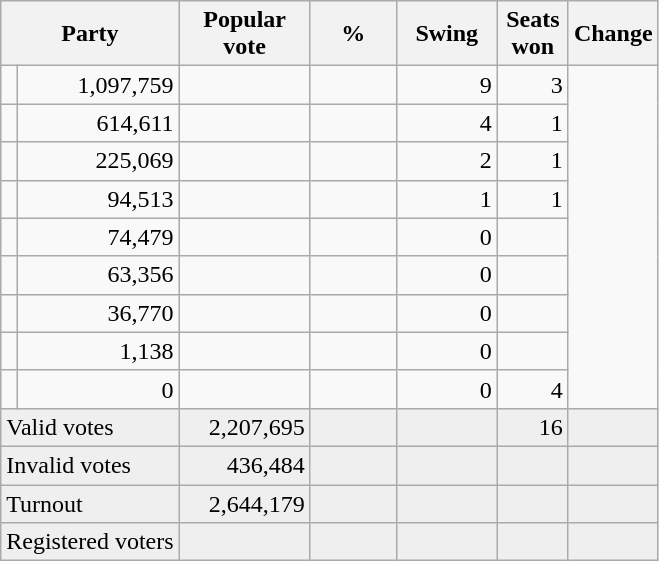<table class=wikitable style="text-align:right">
<tr>
<th colspan=2>Party</th>
<th width=80px>Popular vote</th>
<th width=50px>%</th>
<th width=60px>Swing</th>
<th width=40px>Seats<br>won</th>
<th width=45px>Change</th>
</tr>
<tr>
<td></td>
<td>1,097,759</td>
<td></td>
<td></td>
<td>9</td>
<td> 3</td>
</tr>
<tr>
<td></td>
<td>614,611</td>
<td></td>
<td></td>
<td>4</td>
<td> 1</td>
</tr>
<tr>
<td></td>
<td>225,069</td>
<td></td>
<td></td>
<td>2</td>
<td> 1</td>
</tr>
<tr>
<td></td>
<td>94,513</td>
<td></td>
<td></td>
<td>1</td>
<td> 1</td>
</tr>
<tr>
<td></td>
<td>74,479</td>
<td></td>
<td></td>
<td>0</td>
<td></td>
</tr>
<tr>
<td></td>
<td>63,356</td>
<td></td>
<td></td>
<td>0</td>
<td></td>
</tr>
<tr>
<td></td>
<td>36,770</td>
<td></td>
<td></td>
<td>0</td>
<td></td>
</tr>
<tr>
<td></td>
<td>1,138</td>
<td></td>
<td></td>
<td>0</td>
<td></td>
</tr>
<tr>
<td></td>
<td>0</td>
<td></td>
<td></td>
<td>0</td>
<td> 4</td>
</tr>
<tr bgcolor=#efefef>
<td align=left colspan=2>Valid votes</td>
<td>2,207,695</td>
<td></td>
<td></td>
<td>16</td>
<td></td>
</tr>
<tr bgcolor=#efefef>
<td align=left colspan=2>Invalid votes</td>
<td>436,484</td>
<td></td>
<td></td>
<td></td>
<td></td>
</tr>
<tr bgcolor=#efefef>
<td align=left colspan=2>Turnout</td>
<td>2,644,179</td>
<td></td>
<td></td>
<td></td>
<td></td>
</tr>
<tr bgcolor=#efefef>
<td align=left colspan=2>Registered voters</td>
<td></td>
<td></td>
<td></td>
<td></td>
<td></td>
</tr>
</table>
